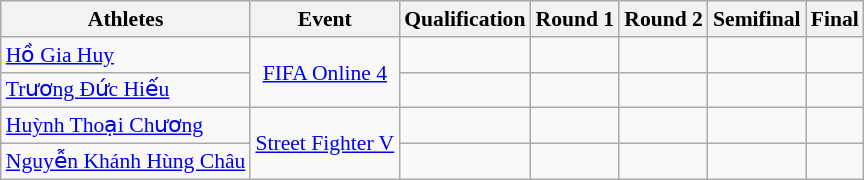<table class=wikitable style="text-align:center; font-size:90%">
<tr>
<th>Athletes</th>
<th>Event</th>
<th>Qualification</th>
<th>Round 1</th>
<th>Round 2</th>
<th>Semifinal</th>
<th>Final</th>
</tr>
<tr>
<td align="left"><a href='#'>Hồ Gia Huy</a></td>
<td rowspan="2"><a href='#'>FIFA Online 4</a></td>
<td></td>
<td></td>
<td></td>
<td></td>
<td></td>
</tr>
<tr>
<td align="left"><a href='#'>Trương Đức Hiếu</a></td>
<td></td>
<td></td>
<td></td>
<td></td>
<td></td>
</tr>
<tr>
<td align="left"><a href='#'>Huỳnh Thoại Chương</a></td>
<td rowspan="2"><a href='#'>Street Fighter V</a></td>
<td></td>
<td></td>
<td></td>
<td></td>
<td></td>
</tr>
<tr>
<td align="left"><a href='#'>Nguyễn Khánh Hùng Châu</a></td>
<td></td>
<td></td>
<td></td>
<td></td>
<td></td>
</tr>
</table>
